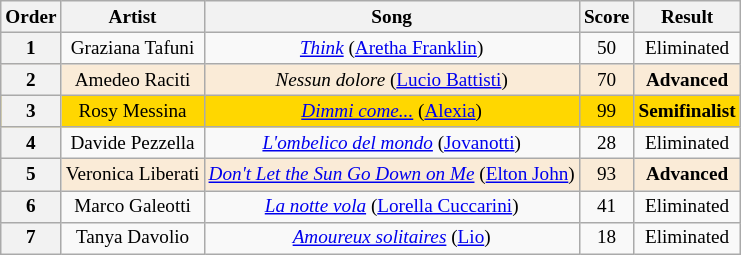<table class="wikitable sortable" style="text-align:center; font-size:80%">
<tr>
<th>Order</th>
<th>Artist</th>
<th>Song</th>
<th>Score</th>
<th>Result</th>
</tr>
<tr>
<th scope=col>1</th>
<td>Graziana Tafuni</td>
<td><em><a href='#'>Think</a></em> (<a href='#'>Aretha Franklin</a>)</td>
<td>50</td>
<td>Eliminated</td>
</tr>
<tr bgcolor=#FAEBD7>
<th scope=col>2</th>
<td>Amedeo Raciti</td>
<td><em>Nessun dolore</em> (<a href='#'>Lucio Battisti</a>)</td>
<td>70</td>
<td><strong>Advanced</strong></td>
</tr>
<tr bgcolor=gold>
<th scope=col>3</th>
<td>Rosy Messina</td>
<td><em><a href='#'>Dimmi come...</a></em> (<a href='#'>Alexia</a>)</td>
<td>99</td>
<td><strong>Semifinalist</strong></td>
</tr>
<tr>
<th scope=col>4</th>
<td>Davide Pezzella</td>
<td><em><a href='#'>L'ombelico del mondo</a></em> (<a href='#'>Jovanotti</a>)</td>
<td>28</td>
<td>Eliminated</td>
</tr>
<tr bgcolor=#FAEBD7>
<th scope=col>5</th>
<td>Veronica Liberati</td>
<td><em><a href='#'>Don't Let the Sun Go Down on Me</a></em> (<a href='#'>Elton John</a>)</td>
<td>93</td>
<td><strong>Advanced</strong></td>
</tr>
<tr>
<th scope=col>6</th>
<td>Marco Galeotti</td>
<td><em><a href='#'>La notte vola</a></em> (<a href='#'>Lorella Cuccarini</a>)</td>
<td>41</td>
<td>Eliminated</td>
</tr>
<tr>
<th scope=col>7</th>
<td>Tanya Davolio</td>
<td><em><a href='#'>Amoureux solitaires</a></em> (<a href='#'>Lio</a>)</td>
<td>18</td>
<td>Eliminated</td>
</tr>
</table>
